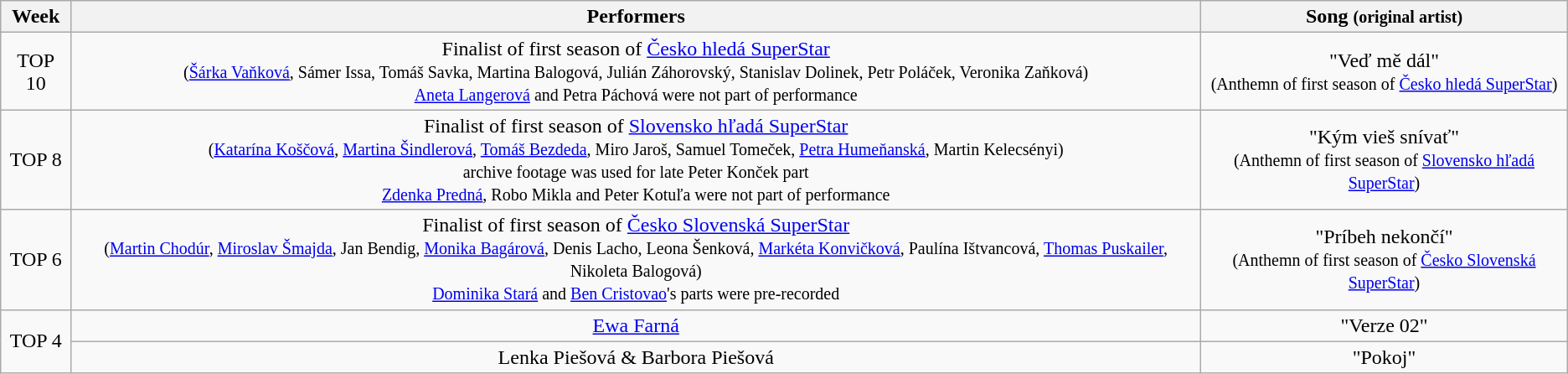<table class="wikitable" style="text-align:center;">
<tr>
<th>Week</th>
<th>Performers</th>
<th>Song <small>(original artist)</small></th>
</tr>
<tr>
<td>TOP 10</td>
<td>Finalist of first season of <a href='#'>Česko hledá SuperStar</a><br><small>(<a href='#'>Šárka Vaňková</a>, Sámer Issa, Tomáš Savka, Martina Balogová, Julián Záhorovský, Stanislav Dolinek, Petr Poláček, Veronika Zaňková)<br><a href='#'>Aneta Langerová</a> and Petra Páchová were not part of performance</small></td>
<td>"Veď mě dál"<br><small>(Anthemn of first season of <a href='#'>Česko hledá SuperStar</a>)</small></td>
</tr>
<tr>
<td>TOP 8</td>
<td>Finalist of first season of <a href='#'>Slovensko hľadá SuperStar</a><br><small>(<a href='#'>Katarína Koščová</a>, <a href='#'>Martina Šindlerová</a>, <a href='#'>Tomáš Bezdeda</a>, Miro Jaroš, Samuel Tomeček, <a href='#'>Petra Humeňanská</a>, Martin Kelecsényi)<br>archive footage was used for late Peter Konček part<br><a href='#'>Zdenka Predná</a>, Robo Mikla and Peter Kotuľa  were not part of performance</small></td>
<td>"Kým vieš snívať"<br><small>(Anthemn of first season of <a href='#'>Slovensko hľadá SuperStar</a>)</small></td>
</tr>
<tr>
<td>TOP 6</td>
<td>Finalist of first season of <a href='#'>Česko Slovenská SuperStar</a><br><small>(<a href='#'>Martin Chodúr</a>, <a href='#'>Miroslav Šmajda</a>, Jan Bendig, <a href='#'>Monika Bagárová</a>, Denis Lacho, Leona Šenková, <a href='#'>Markéta Konvičková</a>, Paulína Ištvancová, <a href='#'>Thomas Puskailer</a>, Nikoleta Balogová)<br><a href='#'>Dominika Stará</a> and <a href='#'>Ben Cristovao</a>'s parts were pre-recorded</small></td>
<td>"Príbeh nekončí"<br><small>(Anthemn of first season of <a href='#'>Česko Slovenská SuperStar</a>)</small></td>
</tr>
<tr>
<td rowspan=2>TOP 4</td>
<td><a href='#'>Ewa Farná</a></td>
<td>"Verze 02"</td>
</tr>
<tr>
<td>Lenka Piešová & Barbora Piešová</td>
<td>"Pokoj"</td>
</tr>
</table>
